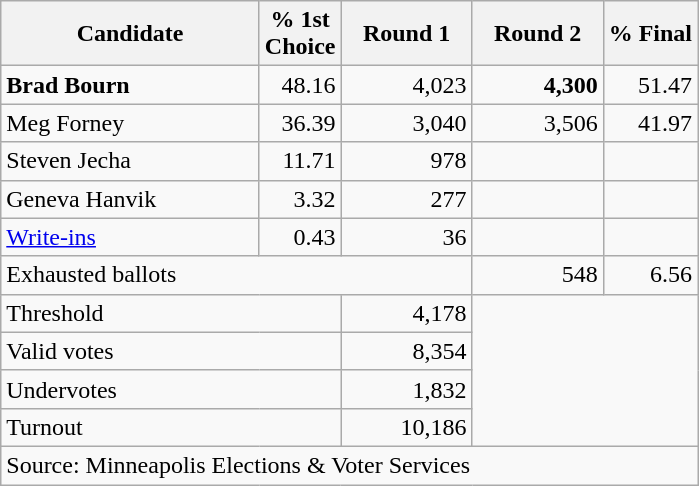<table class="wikitable">
<tr>
<th style="width:165px">Candidate</th>
<th>% 1st<br>Choice</th>
<th style="width:80px">Round 1</th>
<th style="width:80px">Round 2</th>
<th>% Final</th>
</tr>
<tr>
<td><strong>Brad Bourn</strong></td>
<td align="right">48.16</td>
<td align="right">4,023</td>
<td align="right"><strong>4,300</strong></td>
<td align="right">51.47</td>
</tr>
<tr>
<td>Meg Forney</td>
<td align="right">36.39</td>
<td align="right">3,040</td>
<td align="right">3,506</td>
<td align="right">41.97</td>
</tr>
<tr>
<td>Steven Jecha</td>
<td align="right">11.71</td>
<td align="right">978</td>
<td></td>
<td></td>
</tr>
<tr>
<td>Geneva Hanvik</td>
<td align="right">3.32</td>
<td align="right">277</td>
<td></td>
<td></td>
</tr>
<tr>
<td><a href='#'>Write-ins</a></td>
<td align="right">0.43</td>
<td align="right">36</td>
<td></td>
<td></td>
</tr>
<tr>
<td colspan="3">Exhausted ballots</td>
<td align="right">548</td>
<td align="right">6.56</td>
</tr>
<tr>
<td colspan="2">Threshold</td>
<td align="right">4,178</td>
<td colspan="2" rowspan="4"></td>
</tr>
<tr>
<td colspan="2">Valid votes</td>
<td align="right">8,354</td>
</tr>
<tr>
<td colspan="2">Undervotes</td>
<td align="right">1,832</td>
</tr>
<tr>
<td colspan="2">Turnout</td>
<td align="right">10,186</td>
</tr>
<tr>
<td colspan="5">Source: Minneapolis Elections & Voter Services</td>
</tr>
</table>
